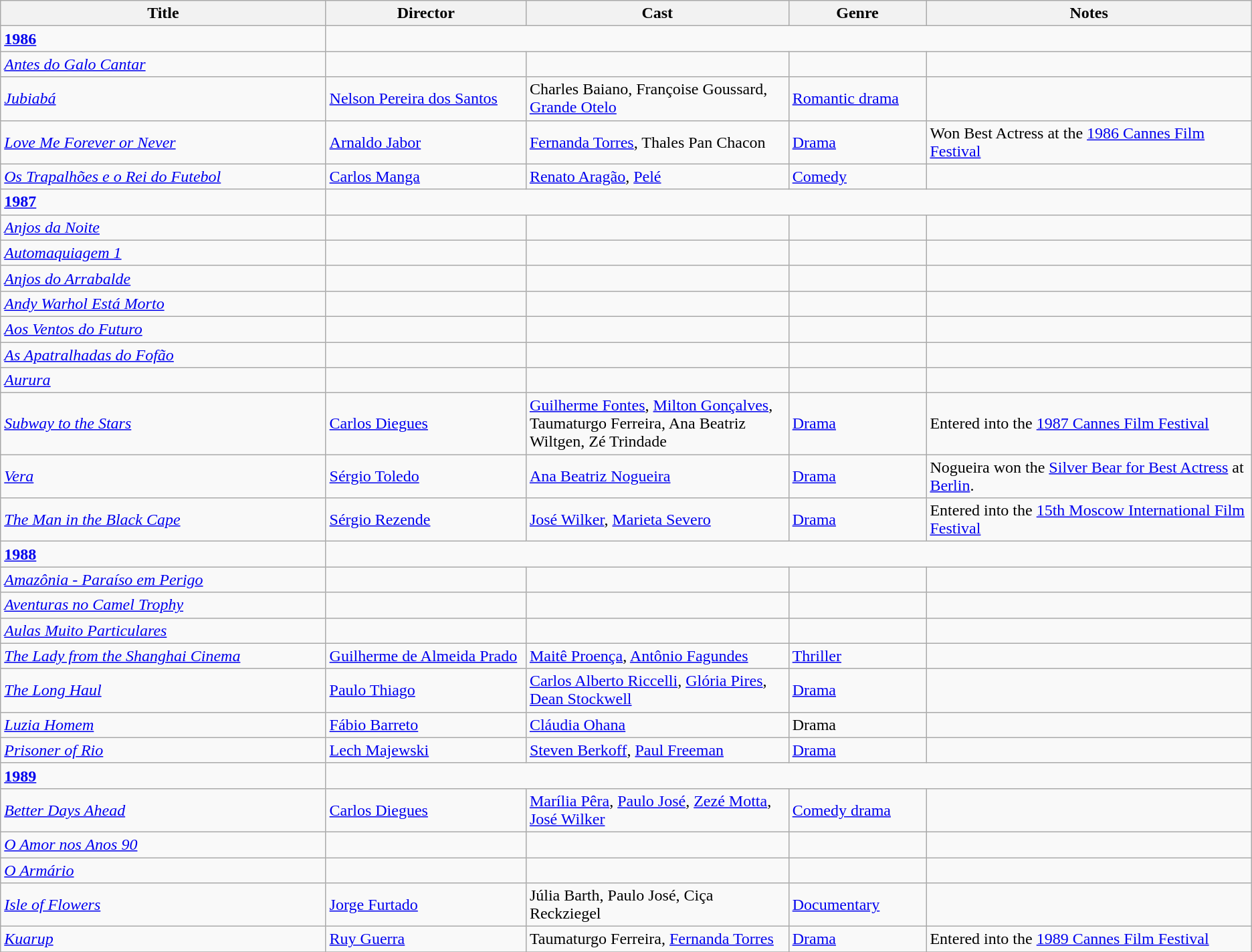<table class="wikitable">
<tr>
<th width=26%>Title</th>
<th width=16%>Director</th>
<th width=21%>Cast</th>
<th width=11%>Genre</th>
<th width=26%>Notes</th>
</tr>
<tr>
<td><strong><a href='#'>1986</a></strong></td>
</tr>
<tr>
<td><em><a href='#'>Antes do Galo Cantar</a></em></td>
<td></td>
<td></td>
<td></td>
<td></td>
</tr>
<tr>
<td><em><a href='#'>Jubiabá</a></em></td>
<td><a href='#'>Nelson Pereira dos Santos</a></td>
<td>Charles Baiano, Françoise Goussard, <a href='#'>Grande Otelo</a></td>
<td><a href='#'>Romantic drama</a></td>
<td></td>
</tr>
<tr>
<td><em><a href='#'>Love Me Forever or Never</a></em></td>
<td><a href='#'>Arnaldo Jabor</a></td>
<td><a href='#'>Fernanda Torres</a>, Thales Pan Chacon</td>
<td><a href='#'>Drama</a></td>
<td>Won Best Actress at the <a href='#'>1986 Cannes Film Festival</a></td>
</tr>
<tr>
<td><em><a href='#'>Os Trapalhões e o Rei do Futebol</a></em></td>
<td><a href='#'>Carlos Manga</a></td>
<td><a href='#'>Renato Aragão</a>, <a href='#'>Pelé</a></td>
<td><a href='#'>Comedy</a></td>
<td></td>
</tr>
<tr>
<td><strong><a href='#'>1987</a></strong></td>
</tr>
<tr>
<td><em><a href='#'>Anjos da Noite</a></em></td>
<td></td>
<td></td>
<td></td>
<td></td>
</tr>
<tr>
<td><em><a href='#'>Automaquiagem 1</a></em></td>
<td></td>
<td></td>
<td></td>
<td></td>
</tr>
<tr>
<td><em><a href='#'>Anjos do Arrabalde</a></em></td>
<td></td>
<td></td>
<td></td>
<td></td>
</tr>
<tr>
<td><em><a href='#'>Andy Warhol Está Morto</a></em></td>
<td></td>
<td></td>
<td></td>
<td></td>
</tr>
<tr>
<td><em><a href='#'>Aos Ventos do Futuro</a></em></td>
<td></td>
<td></td>
<td></td>
<td></td>
</tr>
<tr>
<td><em><a href='#'>As Apatralhadas do Fofão</a></em></td>
<td></td>
<td></td>
<td></td>
<td></td>
</tr>
<tr>
<td><em><a href='#'>Aurura</a></em></td>
<td></td>
<td></td>
<td></td>
<td></td>
</tr>
<tr>
<td><em><a href='#'>Subway to the Stars</a></em></td>
<td><a href='#'>Carlos Diegues</a></td>
<td><a href='#'>Guilherme Fontes</a>, <a href='#'>Milton Gonçalves</a>, Taumaturgo Ferreira, Ana Beatriz Wiltgen, Zé Trindade</td>
<td><a href='#'>Drama</a></td>
<td>Entered into the <a href='#'>1987 Cannes Film Festival</a></td>
</tr>
<tr>
<td><em><a href='#'>Vera</a></em></td>
<td><a href='#'>Sérgio Toledo</a></td>
<td><a href='#'>Ana Beatriz Nogueira</a></td>
<td><a href='#'>Drama</a></td>
<td>Nogueira won the <a href='#'>Silver Bear for Best Actress</a> at <a href='#'>Berlin</a>.</td>
</tr>
<tr>
<td><em><a href='#'>The Man in the Black Cape</a></em></td>
<td><a href='#'>Sérgio Rezende</a></td>
<td><a href='#'>José Wilker</a>, <a href='#'>Marieta Severo</a></td>
<td><a href='#'>Drama</a></td>
<td>Entered into the <a href='#'>15th Moscow International Film Festival</a></td>
</tr>
<tr>
<td><strong><a href='#'>1988</a></strong></td>
</tr>
<tr>
<td><em><a href='#'>Amazônia - Paraíso em Perigo</a></em></td>
<td></td>
<td></td>
<td></td>
<td></td>
</tr>
<tr>
<td><em><a href='#'>Aventuras no Camel Trophy</a></em></td>
<td></td>
<td></td>
<td></td>
<td></td>
</tr>
<tr>
<td><em><a href='#'>Aulas Muito Particulares</a></em></td>
<td></td>
<td></td>
<td></td>
<td></td>
</tr>
<tr>
<td><em><a href='#'>The Lady from the Shanghai Cinema</a></em></td>
<td><a href='#'>Guilherme de Almeida Prado</a></td>
<td><a href='#'>Maitê Proença</a>, <a href='#'>Antônio Fagundes</a></td>
<td><a href='#'>Thriller</a></td>
<td></td>
</tr>
<tr>
<td><em><a href='#'>The Long Haul</a></em></td>
<td><a href='#'>Paulo Thiago</a></td>
<td><a href='#'>Carlos Alberto Riccelli</a>, <a href='#'>Glória Pires</a>, <a href='#'>Dean Stockwell</a></td>
<td><a href='#'>Drama</a></td>
<td></td>
</tr>
<tr>
<td><em><a href='#'>Luzia Homem</a></em></td>
<td><a href='#'>Fábio Barreto</a></td>
<td><a href='#'>Cláudia Ohana</a></td>
<td>Drama</td>
<td></td>
</tr>
<tr>
<td><em><a href='#'>Prisoner of Rio</a></em></td>
<td><a href='#'>Lech Majewski</a></td>
<td><a href='#'>Steven Berkoff</a>, <a href='#'>Paul Freeman</a></td>
<td><a href='#'>Drama</a></td>
<td></td>
</tr>
<tr>
<td><strong><a href='#'>1989</a></strong></td>
</tr>
<tr>
<td><em><a href='#'>Better Days Ahead</a></em></td>
<td><a href='#'>Carlos Diegues</a></td>
<td><a href='#'>Marília Pêra</a>, <a href='#'>Paulo José</a>, <a href='#'>Zezé Motta</a>, <a href='#'>José Wilker</a></td>
<td><a href='#'>Comedy drama</a></td>
<td></td>
</tr>
<tr>
<td><em><a href='#'>O Amor nos Anos 90</a></em></td>
<td></td>
<td></td>
<td></td>
<td></td>
</tr>
<tr>
<td><em><a href='#'>O Armário</a></em></td>
<td></td>
<td></td>
<td></td>
<td></td>
</tr>
<tr>
<td><em><a href='#'>Isle of Flowers</a></em></td>
<td><a href='#'>Jorge Furtado</a></td>
<td>Júlia Barth, Paulo José, Ciça Reckziegel</td>
<td><a href='#'>Documentary</a></td>
<td></td>
</tr>
<tr>
<td><em><a href='#'>Kuarup</a></em></td>
<td><a href='#'>Ruy Guerra</a></td>
<td>Taumaturgo Ferreira, <a href='#'>Fernanda Torres</a></td>
<td><a href='#'>Drama</a></td>
<td>Entered into the <a href='#'>1989 Cannes Film Festival</a></td>
</tr>
<tr>
</tr>
</table>
